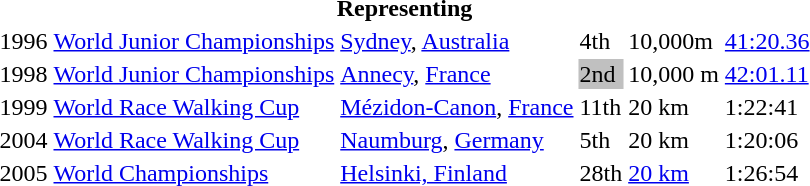<table>
<tr>
<th colspan="6">Representing </th>
</tr>
<tr>
<td>1996</td>
<td><a href='#'>World Junior Championships</a></td>
<td><a href='#'>Sydney</a>, <a href='#'>Australia</a></td>
<td>4th</td>
<td>10,000m</td>
<td><a href='#'>41:20.36</a></td>
</tr>
<tr>
<td>1998</td>
<td><a href='#'>World Junior Championships</a></td>
<td><a href='#'>Annecy</a>, <a href='#'>France</a></td>
<td bgcolor="silver">2nd</td>
<td>10,000 m</td>
<td><a href='#'>42:01.11</a></td>
</tr>
<tr>
<td>1999</td>
<td><a href='#'>World Race Walking Cup</a></td>
<td><a href='#'>Mézidon-Canon</a>, <a href='#'>France</a></td>
<td>11th</td>
<td>20 km</td>
<td>1:22:41</td>
</tr>
<tr>
<td>2004</td>
<td><a href='#'>World Race Walking Cup</a></td>
<td><a href='#'>Naumburg</a>, <a href='#'>Germany</a></td>
<td>5th</td>
<td>20 km</td>
<td>1:20:06</td>
</tr>
<tr>
<td>2005</td>
<td><a href='#'>World Championships</a></td>
<td><a href='#'>Helsinki, Finland</a></td>
<td>28th</td>
<td><a href='#'>20 km</a></td>
<td>1:26:54</td>
</tr>
</table>
